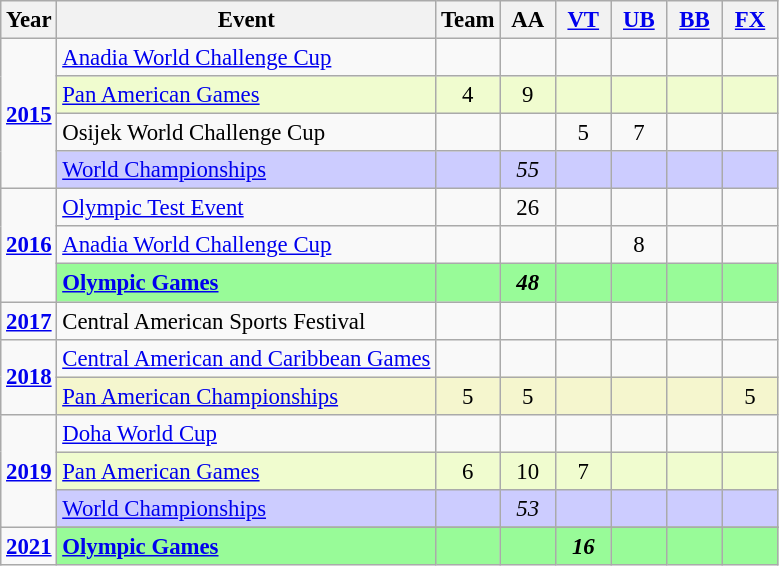<table class="wikitable" style="text-align:center; font-size:95%;">
<tr>
<th align=center>Year</th>
<th align=center>Event</th>
<th style="width:30px;">Team</th>
<th style="width:30px;">AA</th>
<th style="width:30px;"><a href='#'>VT</a></th>
<th style="width:30px;"><a href='#'>UB</a></th>
<th style="width:30px;"><a href='#'>BB</a></th>
<th style="width:30px;"><a href='#'>FX</a></th>
</tr>
<tr>
<td rowspan="4"><strong><a href='#'>2015</a></strong></td>
<td align=left><a href='#'>Anadia World Challenge Cup</a></td>
<td></td>
<td></td>
<td></td>
<td></td>
<td></td>
<td></td>
</tr>
<tr bgcolor=#f0fccf>
<td align=left><a href='#'>Pan American Games</a></td>
<td>4</td>
<td>9</td>
<td></td>
<td></td>
<td></td>
<td></td>
</tr>
<tr>
<td align=left>Osijek World Challenge Cup</td>
<td></td>
<td></td>
<td>5</td>
<td>7</td>
<td></td>
<td></td>
</tr>
<tr bgcolor="#ccccff">
<td align=left><a href='#'>World Championships</a></td>
<td></td>
<td><em>55</em></td>
<td></td>
<td></td>
<td></td>
<td></td>
</tr>
<tr>
<td rowspan="3"><strong><a href='#'>2016</a></strong></td>
<td align=left><a href='#'>Olympic Test Event</a></td>
<td></td>
<td>26</td>
<td></td>
<td></td>
<td></td>
<td></td>
</tr>
<tr>
<td align=left><a href='#'>Anadia World Challenge Cup</a></td>
<td></td>
<td></td>
<td></td>
<td>8</td>
<td></td>
<td></td>
</tr>
<tr bgcolor="#98fb98">
<td align=left><strong><a href='#'>Olympic Games</a></strong></td>
<td></td>
<td><strong><em>48</em></strong></td>
<td></td>
<td></td>
<td></td>
<td></td>
</tr>
<tr>
<td rowspan="1"><strong><a href='#'>2017</a></strong></td>
<td align=left>Central American Sports Festival</td>
<td></td>
<td></td>
<td></td>
<td></td>
<td></td>
<td></td>
</tr>
<tr>
<td rowspan="2"><strong><a href='#'>2018</a></strong></td>
<td align=left><a href='#'>Central American and Caribbean Games</a></td>
<td></td>
<td></td>
<td></td>
<td></td>
<td></td>
<td></td>
</tr>
<tr bgcolor=#F5F6CE>
<td align=left><a href='#'>Pan American Championships</a></td>
<td>5</td>
<td>5</td>
<td></td>
<td></td>
<td></td>
<td>5</td>
</tr>
<tr>
<td rowspan="3"><strong><a href='#'>2019</a></strong></td>
<td align=left><a href='#'>Doha World Cup</a></td>
<td></td>
<td></td>
<td></td>
<td></td>
<td></td>
<td></td>
</tr>
<tr bgcolor=#f0fccf>
<td align=left><a href='#'>Pan American Games</a></td>
<td>6</td>
<td>10</td>
<td>7</td>
<td></td>
<td></td>
<td></td>
</tr>
<tr bgcolor=#CCCCFF>
<td align=left><a href='#'>World Championships</a></td>
<td></td>
<td><em>53</em></td>
<td></td>
<td></td>
<td></td>
<td></td>
</tr>
<tr>
<td rowspan="2"><strong><a href='#'>2021</a></strong></td>
</tr>
<tr bgcolor=98FB98>
<td align=left><strong><a href='#'>Olympic Games</a></strong></td>
<td></td>
<td></td>
<td><strong><em>16</em></strong></td>
<td></td>
<td></td>
<td></td>
</tr>
</table>
